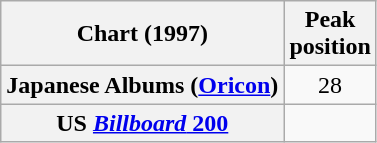<table class="wikitable plainrowheaders">
<tr>
<th>Chart (1997)</th>
<th>Peak<br>position</th>
</tr>
<tr>
<th scope="row">Japanese Albums (<a href='#'>Oricon</a>)</th>
<td align="center">28</td>
</tr>
<tr>
<th scope="row">US <a href='#'><em>Billboard</em> 200</a></th>
<td></td>
</tr>
</table>
